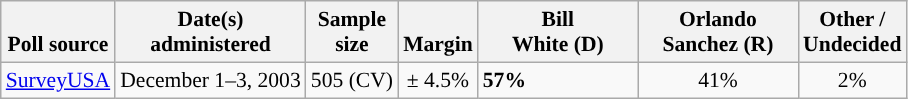<table class="wikitable" style="font-size:90%">
<tr valign=bottom>
<th>Poll source</th>
<th>Date(s)<br>administered</th>
<th>Sample<br>size</th>
<th>Margin<br></th>
<th style="width:100px;">Bill<br>White (D)</th>
<th style="width:100px;">Orlando<br>Sanchez (R)</th>
<th>Other /<br>Undecided</th>
</tr>
<tr>
<td><a href='#'>SurveyUSA</a></td>
<td align=center>December 1–3, 2003</td>
<td align=center>505 (CV)</td>
<td align=center>± 4.5%</td>
<td><strong>57%</strong></td>
<td align=center>41%</td>
<td align=center>2%</td>
</tr>
</table>
